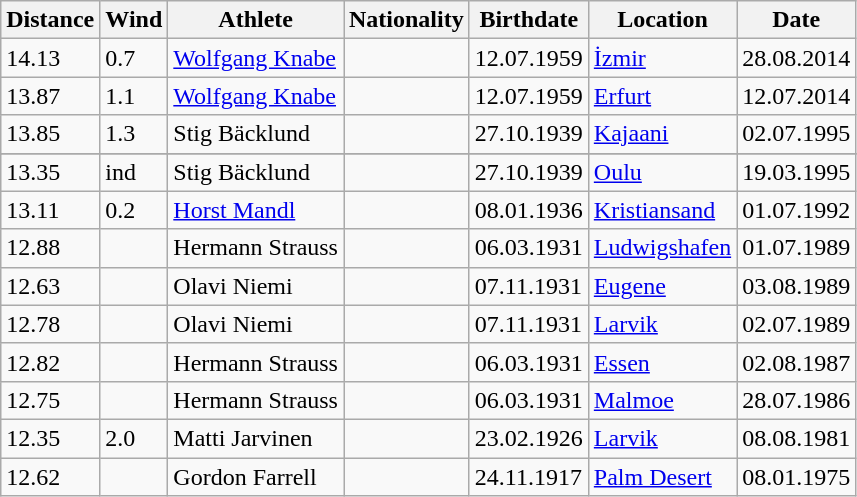<table class="wikitable">
<tr>
<th>Distance</th>
<th>Wind</th>
<th>Athlete</th>
<th>Nationality</th>
<th>Birthdate</th>
<th>Location</th>
<th>Date</th>
</tr>
<tr>
<td>14.13</td>
<td>0.7</td>
<td><a href='#'>Wolfgang Knabe</a></td>
<td></td>
<td>12.07.1959</td>
<td><a href='#'>İzmir</a></td>
<td>28.08.2014</td>
</tr>
<tr>
<td>13.87</td>
<td>1.1</td>
<td><a href='#'>Wolfgang Knabe</a></td>
<td></td>
<td>12.07.1959</td>
<td><a href='#'>Erfurt</a></td>
<td>12.07.2014</td>
</tr>
<tr>
<td>13.85</td>
<td>1.3</td>
<td>Stig Bäcklund</td>
<td></td>
<td>27.10.1939</td>
<td><a href='#'>Kajaani</a></td>
<td>02.07.1995</td>
</tr>
<tr>
</tr>
<tr>
<td>13.35</td>
<td>ind</td>
<td>Stig Bäcklund</td>
<td></td>
<td>27.10.1939</td>
<td><a href='#'>Oulu</a></td>
<td>19.03.1995</td>
</tr>
<tr>
<td>13.11</td>
<td>0.2</td>
<td><a href='#'>Horst Mandl</a></td>
<td></td>
<td>08.01.1936</td>
<td><a href='#'>Kristiansand</a></td>
<td>01.07.1992</td>
</tr>
<tr>
<td>12.88</td>
<td></td>
<td>Hermann Strauss</td>
<td></td>
<td>06.03.1931</td>
<td><a href='#'>Ludwigshafen</a></td>
<td>01.07.1989</td>
</tr>
<tr>
<td>12.63</td>
<td></td>
<td>Olavi Niemi</td>
<td></td>
<td>07.11.1931</td>
<td><a href='#'>Eugene</a></td>
<td>03.08.1989</td>
</tr>
<tr>
<td>12.78</td>
<td></td>
<td>Olavi Niemi</td>
<td></td>
<td>07.11.1931</td>
<td><a href='#'>Larvik</a></td>
<td>02.07.1989</td>
</tr>
<tr>
<td>12.82</td>
<td></td>
<td>Hermann Strauss</td>
<td></td>
<td>06.03.1931</td>
<td><a href='#'>Essen</a></td>
<td>02.08.1987</td>
</tr>
<tr>
<td>12.75</td>
<td></td>
<td>Hermann Strauss</td>
<td></td>
<td>06.03.1931</td>
<td><a href='#'>Malmoe</a></td>
<td>28.07.1986</td>
</tr>
<tr>
<td>12.35</td>
<td>2.0</td>
<td>Matti Jarvinen</td>
<td></td>
<td>23.02.1926</td>
<td><a href='#'>Larvik</a></td>
<td>08.08.1981</td>
</tr>
<tr>
<td>12.62</td>
<td></td>
<td>Gordon Farrell</td>
<td></td>
<td>24.11.1917</td>
<td><a href='#'>Palm Desert</a></td>
<td>08.01.1975</td>
</tr>
</table>
